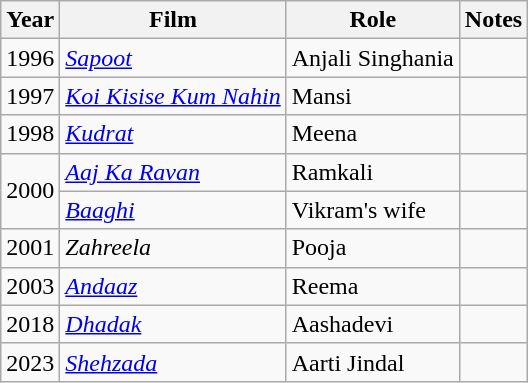<table class="wikitable sortable">
<tr>
<th>Year</th>
<th>Film</th>
<th>Role</th>
<th>Notes</th>
</tr>
<tr>
<td>1996</td>
<td><em><a href='#'>Sapoot</a></em></td>
<td>Anjali Singhania</td>
<td></td>
</tr>
<tr>
<td>1997</td>
<td><em><a href='#'>Koi Kisise Kum Nahin</a></em></td>
<td>Mansi</td>
<td></td>
</tr>
<tr>
<td>1998</td>
<td><em><a href='#'>Kudrat</a></em></td>
<td>Meena</td>
<td></td>
</tr>
<tr>
<td rowspan="2">2000</td>
<td><em><a href='#'>Aaj Ka Ravan</a></em></td>
<td>Ramkali</td>
<td></td>
</tr>
<tr>
<td><em><a href='#'>Baaghi</a></em></td>
<td>Vikram's wife</td>
<td></td>
</tr>
<tr>
<td>2001</td>
<td><em>Zahreela</em></td>
<td>Pooja</td>
<td></td>
</tr>
<tr>
<td>2003</td>
<td><em><a href='#'>Andaaz</a></em></td>
<td>Reema</td>
<td></td>
</tr>
<tr>
<td>2018</td>
<td><em><a href='#'>Dhadak</a></em></td>
<td>Aashadevi</td>
<td></td>
</tr>
<tr>
<td>2023</td>
<td><em><a href='#'>Shehzada</a></em></td>
<td>Aarti Jindal</td>
<td></td>
</tr>
</table>
